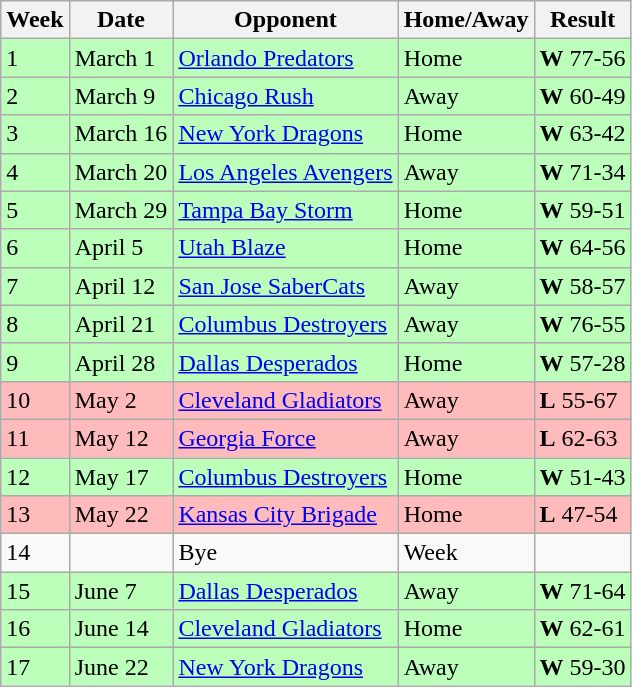<table class="wikitable">
<tr>
<th>Week</th>
<th>Date</th>
<th>Opponent</th>
<th>Home/Away</th>
<th>Result</th>
</tr>
<tr bgcolor="#bbffbb">
<td>1</td>
<td>March 1</td>
<td><a href='#'>Orlando Predators</a></td>
<td>Home</td>
<td><strong>W</strong> 77-56</td>
</tr>
<tr bgcolor="#bbffbb">
<td>2</td>
<td>March 9</td>
<td><a href='#'>Chicago Rush</a></td>
<td>Away</td>
<td><strong>W</strong> 60-49</td>
</tr>
<tr bgcolor="#bbffbb">
<td>3</td>
<td>March 16</td>
<td><a href='#'>New York Dragons</a></td>
<td>Home</td>
<td><strong>W</strong> 63-42</td>
</tr>
<tr bgcolor="#bbffbb">
<td>4</td>
<td>March 20</td>
<td><a href='#'>Los Angeles Avengers</a></td>
<td>Away</td>
<td><strong>W</strong> 71-34</td>
</tr>
<tr bgcolor="#bbffbb">
<td>5</td>
<td>March 29</td>
<td><a href='#'>Tampa Bay Storm</a></td>
<td>Home</td>
<td><strong>W</strong> 59-51</td>
</tr>
<tr bgcolor="#bbffbb">
<td>6</td>
<td>April 5</td>
<td><a href='#'>Utah Blaze</a></td>
<td>Home</td>
<td><strong>W</strong> 64-56</td>
</tr>
<tr bgcolor="#bbffbb">
<td>7</td>
<td>April 12</td>
<td><a href='#'>San Jose SaberCats</a></td>
<td>Away</td>
<td><strong>W</strong> 58-57</td>
</tr>
<tr bgcolor="#bbffbb">
<td>8</td>
<td>April 21</td>
<td><a href='#'>Columbus Destroyers</a></td>
<td>Away</td>
<td><strong>W</strong> 76-55</td>
</tr>
<tr bgcolor="#bbffbb">
<td>9</td>
<td>April 28</td>
<td><a href='#'>Dallas Desperados</a></td>
<td>Home</td>
<td><strong>W</strong> 57-28</td>
</tr>
<tr bgcolor="#ffbbbb">
<td>10</td>
<td>May 2</td>
<td><a href='#'>Cleveland Gladiators</a></td>
<td>Away</td>
<td><strong>L</strong> 55-67</td>
</tr>
<tr bgcolor="#ffbbbb">
<td>11</td>
<td>May 12</td>
<td><a href='#'>Georgia Force</a></td>
<td>Away</td>
<td><strong>L</strong> 62-63</td>
</tr>
<tr bgcolor="bbffbb">
<td>12</td>
<td>May 17</td>
<td><a href='#'>Columbus Destroyers</a></td>
<td>Home</td>
<td><strong>W</strong> 51-43</td>
</tr>
<tr bgcolor="#ffbbbb">
<td>13</td>
<td>May 22</td>
<td><a href='#'>Kansas City Brigade</a></td>
<td>Home</td>
<td><strong>L</strong> 47-54</td>
</tr>
<tr>
<td>14</td>
<td></td>
<td>Bye</td>
<td>Week</td>
<td></td>
</tr>
<tr bgcolor="bbffbb">
<td>15</td>
<td>June 7</td>
<td><a href='#'>Dallas Desperados</a></td>
<td>Away</td>
<td><strong>W</strong> 71-64</td>
</tr>
<tr bgcolor="bbffbb">
<td>16</td>
<td>June 14</td>
<td><a href='#'>Cleveland Gladiators</a></td>
<td>Home</td>
<td><strong>W</strong> 62-61</td>
</tr>
<tr bgcolor="bbffbb">
<td>17</td>
<td>June 22</td>
<td><a href='#'>New York Dragons</a></td>
<td>Away</td>
<td><strong>W</strong> 59-30</td>
</tr>
</table>
